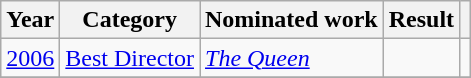<table class="wikitable">
<tr>
<th>Year</th>
<th>Category</th>
<th>Nominated work</th>
<th>Result</th>
<th></th>
</tr>
<tr>
<td><a href='#'>2006</a></td>
<td><a href='#'>Best Director</a></td>
<td><em><a href='#'>The Queen</a></em></td>
<td></td>
<td></td>
</tr>
<tr>
</tr>
</table>
